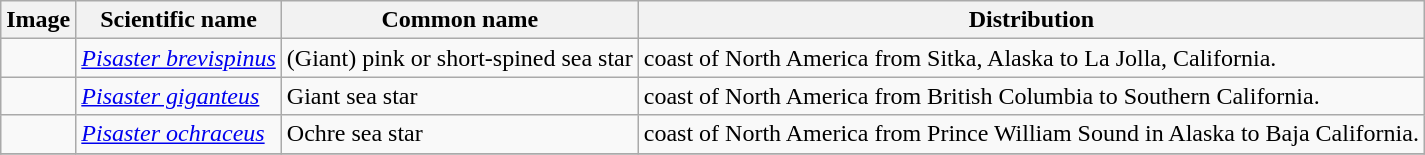<table class="wikitable">
<tr>
<th>Image</th>
<th>Scientific name</th>
<th>Common name</th>
<th>Distribution</th>
</tr>
<tr>
<td></td>
<td><em><a href='#'>Pisaster brevispinus</a></em></td>
<td>(Giant) pink or short-spined sea star</td>
<td>coast of North America from Sitka, Alaska to La Jolla, California.</td>
</tr>
<tr>
<td></td>
<td><em><a href='#'>Pisaster giganteus</a></em></td>
<td>Giant sea star</td>
<td>coast of North America from British Columbia to Southern California.</td>
</tr>
<tr>
<td></td>
<td><em><a href='#'>Pisaster ochraceus</a></em></td>
<td>Ochre sea star</td>
<td>coast of North America from Prince William Sound in Alaska to Baja California.</td>
</tr>
<tr>
</tr>
</table>
